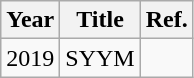<table class="wikitable">
<tr>
<th>Year</th>
<th>Title</th>
<th>Ref.</th>
</tr>
<tr>
<td>2019</td>
<td>SYYM</td>
<td></td>
</tr>
</table>
